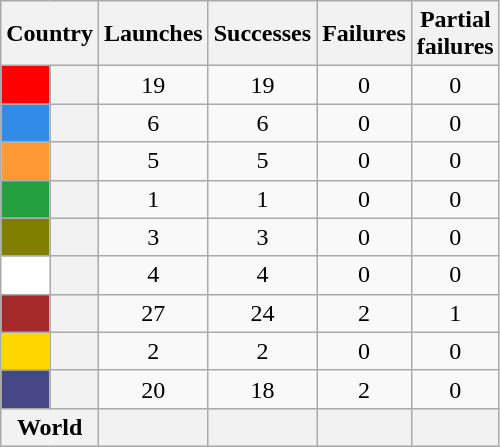<table class="wikitable sortable" style="text-align:center;">
<tr>
<th colspan=2>Country</th>
<th>Launches</th>
<th>Successes</th>
<th>Failures</th>
<th>Partial <br> failures</th>
</tr>
<tr>
<th style="background:#ff0000;"></th>
<th style="text-align:left;"></th>
<td>19</td>
<td>19</td>
<td>0</td>
<td>0</td>
</tr>
<tr>
<th style="background:#318ce7;"></th>
<th style="text-align:left;"></th>
<td>6</td>
<td>6</td>
<td>0</td>
<td>0</td>
</tr>
<tr>
<th style="background:#ff9933;"></th>
<th style="text-align:left;"></th>
<td>5</td>
<td>5</td>
<td>0</td>
<td>0</td>
</tr>
<tr>
<th style="background:#239f40;"></th>
<th style="text-align:left;"></th>
<td>1</td>
<td>1</td>
<td>0</td>
<td>0</td>
</tr>
<tr>
<th style="background:#808000;"></th>
<th style="text-align:left;"></th>
<td>3</td>
<td>3</td>
<td>0</td>
<td>0</td>
</tr>
<tr>
<th style="background:#ffffff;"></th>
<th style="text-align:left;"></th>
<td>4</td>
<td>4</td>
<td>0</td>
<td>0</td>
</tr>
<tr>
<th style="background:#a52a2a;"></th>
<th style="text-align:left;"></th>
<td>27</td>
<td>24</td>
<td>2</td>
<td>1</td>
</tr>
<tr>
<th style="background:#ffd700;"></th>
<th style="text-align:left;"></th>
<td>2</td>
<td>2</td>
<td>0</td>
<td>0</td>
</tr>
<tr>
<th style="background:#484785;"></th>
<th style="text-align:left;"></th>
<td>20</td>
<td>18</td>
<td>2</td>
<td>0</td>
</tr>
<tr class="sortbottom">
<th colspan="2">World</th>
<th></th>
<th></th>
<th></th>
<th></th>
</tr>
</table>
